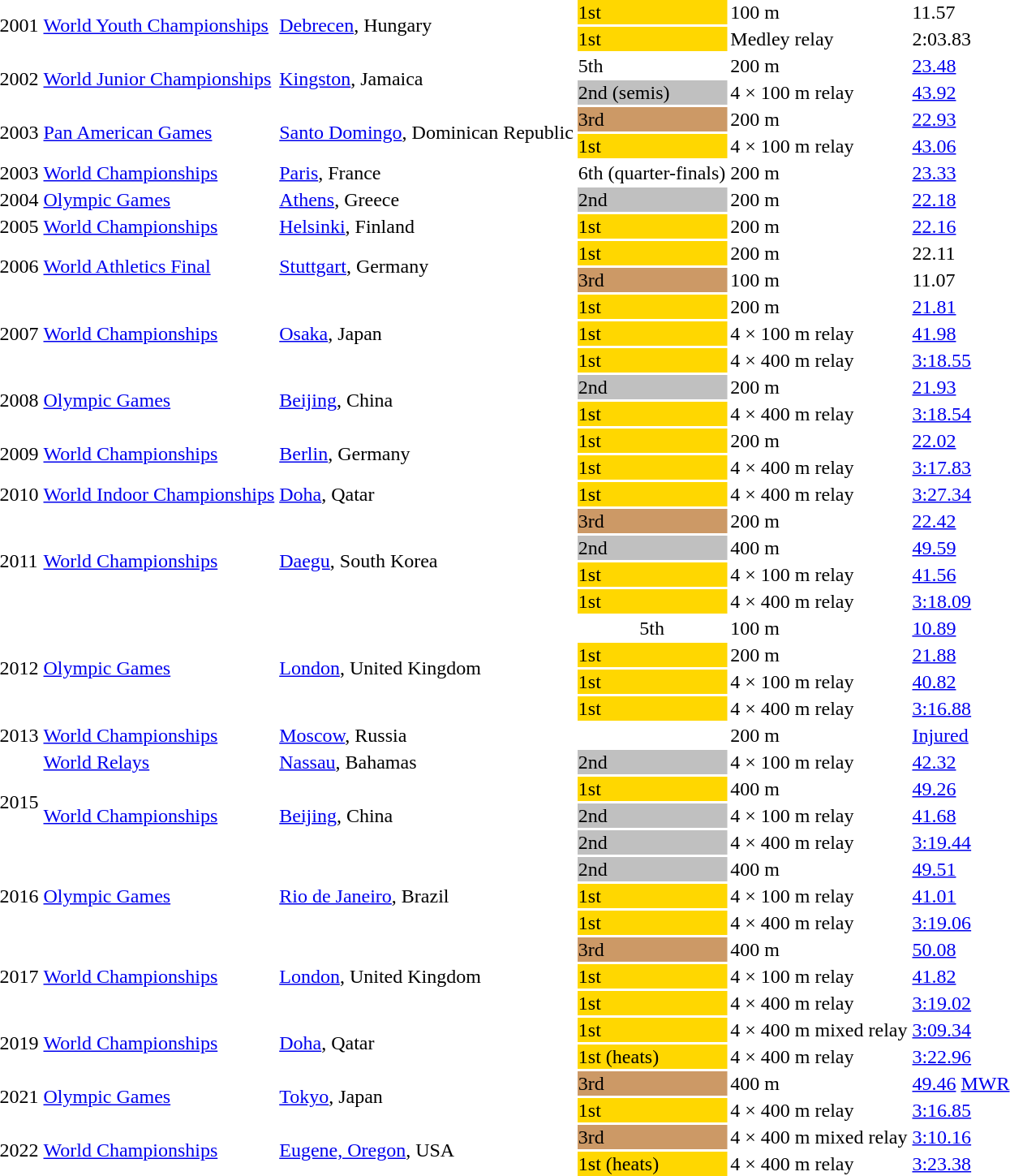<table>
<tr>
<td rowspan=2>2001</td>
<td rowspan=2><a href='#'>World Youth Championships</a></td>
<td rowspan=2><a href='#'>Debrecen</a>, Hungary</td>
<td style="background:gold;">1st</td>
<td>100 m</td>
<td>11.57</td>
</tr>
<tr>
<td style="background:gold;">1st</td>
<td data-sort-value="800 relay">Medley relay</td>
<td data-sort-value=123.83>2:03.83</td>
</tr>
<tr>
<td rowspan=2>2002</td>
<td rowspan=2><a href='#'>World Junior Championships</a></td>
<td rowspan=2><a href='#'>Kingston</a>, Jamaica</td>
<td>5th</td>
<td>200 m</td>
<td><a href='#'>23.48</a></td>
</tr>
<tr>
<td style="background:silver;">2nd (semis)</td>
<td data-sort-value="400 relay">4 × 100 m relay</td>
<td><a href='#'>43.92</a></td>
</tr>
<tr>
<td rowspan=2>2003</td>
<td rowspan=2><a href='#'>Pan American Games</a></td>
<td rowspan=2><a href='#'>Santo Domingo</a>, Dominican Republic</td>
<td style="background:#c96;">3rd</td>
<td>200 m</td>
<td><a href='#'>22.93</a></td>
</tr>
<tr>
<td style="background:gold;">1st</td>
<td data-sort-value="400 relay">4 × 100 m relay</td>
<td><a href='#'>43.06</a></td>
</tr>
<tr>
<td>2003</td>
<td><a href='#'>World Championships</a></td>
<td><a href='#'>Paris</a>, France</td>
<td>6th (quarter-finals)</td>
<td>200 m</td>
<td><a href='#'>23.33</a></td>
</tr>
<tr>
<td>2004</td>
<td><a href='#'>Olympic Games</a></td>
<td><a href='#'>Athens</a>, Greece</td>
<td style="background:silver;">2nd</td>
<td>200 m</td>
<td><a href='#'>22.18</a></td>
</tr>
<tr>
<td>2005</td>
<td><a href='#'>World Championships</a></td>
<td><a href='#'>Helsinki</a>, Finland</td>
<td style="background:gold;">1st</td>
<td>200 m</td>
<td><a href='#'>22.16</a></td>
</tr>
<tr>
<td rowspan=2>2006</td>
<td rowspan=2><a href='#'>World Athletics Final</a></td>
<td rowspan=2><a href='#'>Stuttgart</a>, Germany</td>
<td style="background:gold;">1st</td>
<td>200 m</td>
<td>22.11</td>
</tr>
<tr>
<td style="background:#c96;">3rd</td>
<td>100 m</td>
<td>11.07</td>
</tr>
<tr>
<td rowspan=3>2007</td>
<td rowspan=3><a href='#'>World Championships</a></td>
<td rowspan=3><a href='#'>Osaka</a>, Japan</td>
<td style="background:gold;">1st</td>
<td>200 m</td>
<td><a href='#'>21.81</a></td>
</tr>
<tr>
<td style="background:gold;">1st</td>
<td data-sort-value="400 relay">4 × 100 m relay</td>
<td><a href='#'>41.98</a></td>
</tr>
<tr>
<td style="background:gold;">1st</td>
<td data-sort-value="1600 relay">4 × 400 m relay</td>
<td data-sort-value=198.55><a href='#'>3:18.55</a></td>
</tr>
<tr>
<td rowspan=2>2008</td>
<td rowspan=2><a href='#'>Olympic Games</a></td>
<td rowspan=2><a href='#'>Beijing</a>, China</td>
<td style="background:silver;">2nd</td>
<td>200 m</td>
<td><a href='#'>21.93</a></td>
</tr>
<tr>
<td style="background:gold;">1st</td>
<td data-sort-value="1600 relay">4 × 400 m relay</td>
<td data-sort-value=198.54><a href='#'>3:18.54</a></td>
</tr>
<tr>
<td rowspan=2>2009</td>
<td rowspan=2><a href='#'>World Championships</a></td>
<td rowspan=2><a href='#'>Berlin</a>, Germany</td>
<td style="background:gold;">1st</td>
<td>200 m</td>
<td><a href='#'>22.02</a></td>
</tr>
<tr>
<td style="background:gold;">1st</td>
<td data-sort-value="1600 relay">4 × 400 m relay</td>
<td data-sort-value=197.83><a href='#'>3:17.83</a></td>
</tr>
<tr>
<td>2010</td>
<td><a href='#'>World Indoor Championships</a></td>
<td><a href='#'>Doha</a>, Qatar</td>
<td style="background:gold;">1st</td>
<td data-sort-value="1600 relay">4 × 400 m relay</td>
<td data-sort-value=207.34><a href='#'>3:27.34</a></td>
</tr>
<tr>
<td rowspan=4>2011</td>
<td rowspan=4><a href='#'>World Championships</a></td>
<td rowspan=4><a href='#'>Daegu</a>, South Korea</td>
<td style="background:#c96;">3rd</td>
<td>200 m</td>
<td><a href='#'>22.42</a></td>
</tr>
<tr>
<td style="background:silver;">2nd</td>
<td>400 m</td>
<td><a href='#'>49.59</a></td>
</tr>
<tr>
<td style="background:gold;">1st</td>
<td data-sort-value="400 relay">4 × 100 m relay</td>
<td><a href='#'>41.56</a></td>
</tr>
<tr>
<td style="background:gold;">1st</td>
<td data-sort-value="1600 relay">4 × 400 m relay</td>
<td data-sort-value=198.09><a href='#'>3:18.09</a></td>
</tr>
<tr>
<td rowspan=4>2012</td>
<td rowspan=4><a href='#'>Olympic Games</a></td>
<td rowspan=4><a href='#'>London</a>, United Kingdom</td>
<td style="text-align:center;">5th</td>
<td>100 m</td>
<td><a href='#'>10.89</a></td>
</tr>
<tr>
<td style="background:gold;">1st</td>
<td>200 m</td>
<td><a href='#'>21.88</a></td>
</tr>
<tr>
<td style="background:gold;">1st</td>
<td data-sort-value="400 relay">4 × 100 m relay</td>
<td><a href='#'>40.82</a>  </td>
</tr>
<tr>
<td style="background:gold;">1st</td>
<td data-sort-value="1600 relay">4 × 400 m relay</td>
<td data-sort-value=196.88><a href='#'>3:16.88</a></td>
</tr>
<tr>
<td>2013</td>
<td><a href='#'>World Championships</a></td>
<td><a href='#'>Moscow</a>, Russia</td>
<td></td>
<td>200 m</td>
<td><a href='#'>Injured</a></td>
</tr>
<tr>
<td rowspan=4>2015</td>
<td><a href='#'>World Relays</a></td>
<td><a href='#'>Nassau</a>, Bahamas</td>
<td style="background:silver;">2nd</td>
<td data-sort-value="400 relay">4 × 100 m relay</td>
<td><a href='#'>42.32</a></td>
</tr>
<tr>
<td rowspan=3><a href='#'>World Championships</a></td>
<td rowspan=3><a href='#'>Beijing</a>, China</td>
<td style="background:gold;">1st</td>
<td>400 m</td>
<td><a href='#'>49.26</a></td>
</tr>
<tr>
<td style="background:silver;">2nd</td>
<td data-sort-value="400 relay">4 × 100 m relay</td>
<td><a href='#'>41.68</a></td>
</tr>
<tr>
<td style="background:silver;">2nd</td>
<td data-sort-value="1600 relay">4 × 400 m relay</td>
<td data-sort-value=199.44><a href='#'>3:19.44</a></td>
</tr>
<tr>
<td rowspan=3>2016</td>
<td rowspan=3><a href='#'>Olympic Games</a></td>
<td rowspan=3><a href='#'>Rio de Janeiro</a>, Brazil</td>
<td style="background:silver;">2nd</td>
<td>400 m</td>
<td><a href='#'>49.51</a></td>
</tr>
<tr>
<td style="background:gold;">1st</td>
<td data-sort-value="400 relay">4 × 100 m relay</td>
<td><a href='#'>41.01</a></td>
</tr>
<tr>
<td style="background:gold;">1st</td>
<td data-sort-value="1600 relay">4 × 400 m relay</td>
<td data-sort-value=199.06><a href='#'>3:19.06</a></td>
</tr>
<tr>
<td rowspan=3>2017</td>
<td rowspan=3><a href='#'>World Championships</a></td>
<td rowspan=3><a href='#'>London</a>, United Kingdom</td>
<td style="background:#c96;">3rd</td>
<td>400 m</td>
<td><a href='#'>50.08</a></td>
</tr>
<tr>
<td style="background:gold;">1st</td>
<td data-sort-value="400 relay">4 × 100 m relay</td>
<td><a href='#'>41.82</a></td>
</tr>
<tr>
<td style="background:gold;">1st</td>
<td data-sort-value="1600 relay">4 × 400 m relay</td>
<td data-sort-value=199.02><a href='#'>3:19.02</a></td>
</tr>
<tr>
<td rowspan=2>2019</td>
<td rowspan=2><a href='#'>World Championships</a></td>
<td rowspan=2><a href='#'>Doha</a>, Qatar</td>
<td style="background:gold;">1st</td>
<td data-sort-value="1600 relay mixed">4 × 400 m mixed relay</td>
<td data-sort-value=189.34><a href='#'>3:09.34</a> </td>
</tr>
<tr>
<td style="background:gold;">1st (heats)</td>
<td data-sort-value="1600 relay">4 × 400 m relay</td>
<td data-sort-value=202.96><a href='#'>3:22.96</a></td>
</tr>
<tr>
<td rowspan=2>2021</td>
<td rowspan=2><a href='#'>Olympic Games</a></td>
<td rowspan=2><a href='#'>Tokyo</a>, Japan</td>
<td style="background:#c96;">3rd</td>
<td>400 m</td>
<td><a href='#'>49.46</a> <a href='#'>MWR</a></td>
</tr>
<tr>
<td style="background:gold;">1st</td>
<td data-sort-value="1600 relay">4 × 400 m relay</td>
<td data-sort-value=196.85><a href='#'>3:16.85</a></td>
</tr>
<tr>
<td rowspan=2>2022</td>
<td rowspan=2><a href='#'>World Championships</a></td>
<td rowspan=2><a href='#'>Eugene, Oregon</a>, USA</td>
<td style="background:#c96;">3rd</td>
<td data-sort-value="1600 relay mixed">4 × 400 m mixed relay</td>
<td data-sort-value=189.34><a href='#'>3:10.16</a> </td>
</tr>
<tr>
<td style="background:gold;">1st (heats)</td>
<td data-sort-value="1600 relay">4 × 400 m relay</td>
<td data-sort-value=202.96><a href='#'>3:23.38</a></td>
</tr>
</table>
